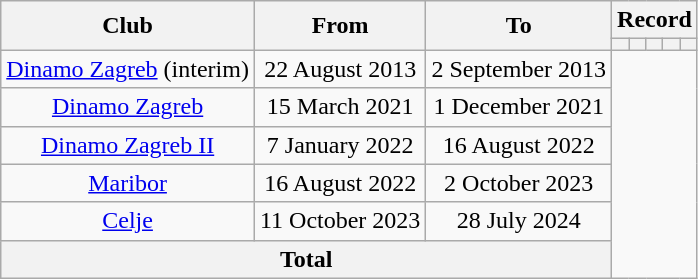<table class=wikitable style="text-align: center">
<tr>
<th rowspan="2">Club</th>
<th rowspan="2">From</th>
<th rowspan="2">To</th>
<th colspan="8">Record</th>
</tr>
<tr>
<th></th>
<th></th>
<th></th>
<th></th>
<th></th>
</tr>
<tr>
<td><a href='#'>Dinamo Zagreb</a> (interim)</td>
<td>22 August 2013</td>
<td>2 September 2013<br></td>
</tr>
<tr>
<td><a href='#'>Dinamo Zagreb</a></td>
<td>15 March 2021</td>
<td>1 December 2021<br></td>
</tr>
<tr>
<td><a href='#'>Dinamo Zagreb II</a></td>
<td>7 January 2022</td>
<td>16 August 2022<br></td>
</tr>
<tr>
<td><a href='#'>Maribor</a></td>
<td>16 August 2022</td>
<td>2 October 2023<br></td>
</tr>
<tr>
<td><a href='#'>Celje</a></td>
<td>11 October 2023</td>
<td>28 July 2024<br></td>
</tr>
<tr>
<th colspan="3">Total<br></th>
</tr>
</table>
